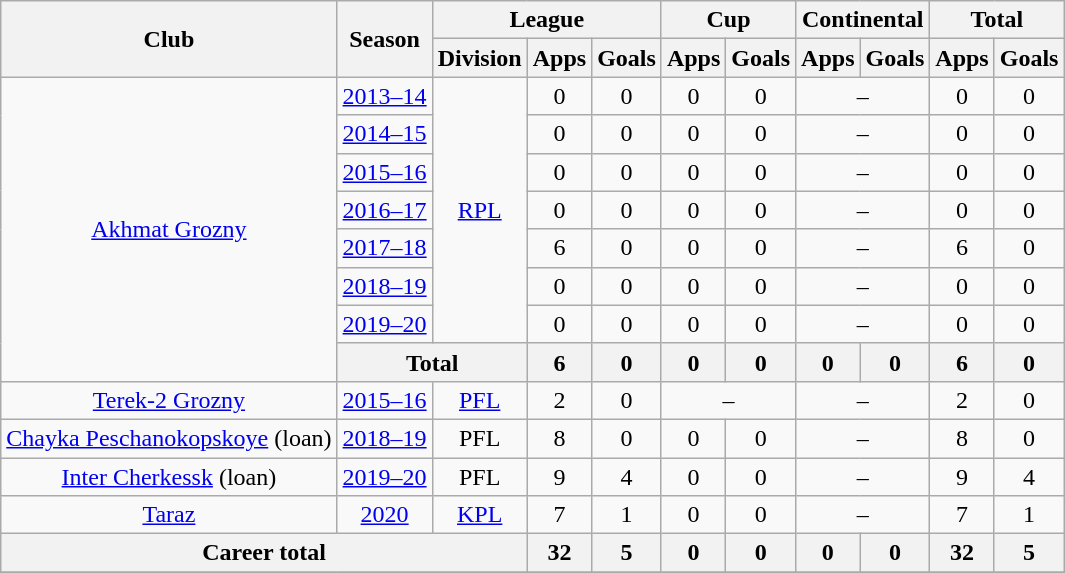<table class="wikitable" style="text-align: center;">
<tr>
<th rowspan=2>Club</th>
<th rowspan=2>Season</th>
<th colspan=3>League</th>
<th colspan=2>Cup</th>
<th colspan=2>Continental</th>
<th colspan=2>Total</th>
</tr>
<tr>
<th>Division</th>
<th>Apps</th>
<th>Goals</th>
<th>Apps</th>
<th>Goals</th>
<th>Apps</th>
<th>Goals</th>
<th>Apps</th>
<th>Goals</th>
</tr>
<tr>
<td rowspan=8><a href='#'>Akhmat Grozny</a></td>
<td><a href='#'>2013–14</a></td>
<td rowspan=7><a href='#'>RPL</a></td>
<td>0</td>
<td>0</td>
<td>0</td>
<td>0</td>
<td colspan=2>–</td>
<td>0</td>
<td>0</td>
</tr>
<tr>
<td><a href='#'>2014–15</a></td>
<td>0</td>
<td>0</td>
<td>0</td>
<td>0</td>
<td colspan=2>–</td>
<td>0</td>
<td>0</td>
</tr>
<tr>
<td><a href='#'>2015–16</a></td>
<td>0</td>
<td>0</td>
<td>0</td>
<td>0</td>
<td colspan=2>–</td>
<td>0</td>
<td>0</td>
</tr>
<tr>
<td><a href='#'>2016–17</a></td>
<td>0</td>
<td>0</td>
<td>0</td>
<td>0</td>
<td colspan=2>–</td>
<td>0</td>
<td>0</td>
</tr>
<tr>
<td><a href='#'>2017–18</a></td>
<td>6</td>
<td>0</td>
<td>0</td>
<td>0</td>
<td colspan=2>–</td>
<td>6</td>
<td>0</td>
</tr>
<tr>
<td><a href='#'>2018–19</a></td>
<td>0</td>
<td>0</td>
<td>0</td>
<td>0</td>
<td colspan=2>–</td>
<td>0</td>
<td>0</td>
</tr>
<tr>
<td><a href='#'>2019–20</a></td>
<td>0</td>
<td>0</td>
<td>0</td>
<td>0</td>
<td colspan=2>–</td>
<td>0</td>
<td>0</td>
</tr>
<tr>
<th colspan=2>Total</th>
<th>6</th>
<th>0</th>
<th>0</th>
<th>0</th>
<th>0</th>
<th>0</th>
<th>6</th>
<th>0</th>
</tr>
<tr>
<td><a href='#'>Terek-2 Grozny</a></td>
<td><a href='#'>2015–16</a></td>
<td><a href='#'>PFL</a></td>
<td>2</td>
<td>0</td>
<td colspan=2>–</td>
<td colspan=2>–</td>
<td>2</td>
<td>0</td>
</tr>
<tr>
<td><a href='#'>Chayka Peschanokopskoye</a> (loan)</td>
<td><a href='#'>2018–19</a></td>
<td>PFL</td>
<td>8</td>
<td>0</td>
<td>0</td>
<td>0</td>
<td colspan=2>–</td>
<td>8</td>
<td>0</td>
</tr>
<tr>
<td><a href='#'>Inter Cherkessk</a> (loan)</td>
<td><a href='#'>2019–20</a></td>
<td>PFL</td>
<td>9</td>
<td>4</td>
<td>0</td>
<td>0</td>
<td colspan=2>–</td>
<td>9</td>
<td>4</td>
</tr>
<tr>
<td><a href='#'>Taraz</a></td>
<td><a href='#'>2020</a></td>
<td><a href='#'>KPL</a></td>
<td>7</td>
<td>1</td>
<td>0</td>
<td>0</td>
<td colspan=2>–</td>
<td>7</td>
<td>1</td>
</tr>
<tr>
<th colspan=3>Career total</th>
<th>32</th>
<th>5</th>
<th>0</th>
<th>0</th>
<th>0</th>
<th>0</th>
<th>32</th>
<th>5</th>
</tr>
<tr>
</tr>
</table>
